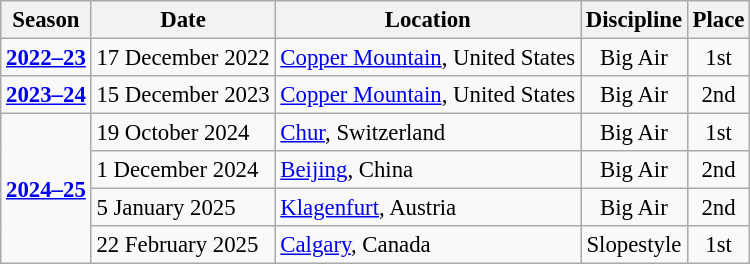<table class="wikitable"  style="text-align:center; font-size:95%;">
<tr>
<th>Season</th>
<th>Date</th>
<th>Location</th>
<th>Discipline</th>
<th>Place</th>
</tr>
<tr>
<td align=center><strong><a href='#'>2022–23</a></strong></td>
<td align=left>17 December 2022</td>
<td align=left><a href='#'>Copper Mountain</a>, United States</td>
<td>Big Air</td>
<td>1st</td>
</tr>
<tr>
<td align=center><strong><a href='#'>2023–24</a></strong></td>
<td align=left>15 December 2023</td>
<td align=left><a href='#'>Copper Mountain</a>, United States</td>
<td>Big Air</td>
<td>2nd</td>
</tr>
<tr>
<td rowspan=4 align=center><strong><a href='#'>2024–25</a></strong></td>
<td align=left>19 October 2024</td>
<td align=left><a href='#'>Chur</a>, Switzerland</td>
<td>Big Air</td>
<td>1st</td>
</tr>
<tr>
<td align=left>1 December 2024</td>
<td align=left><a href='#'>Beijing</a>, China</td>
<td>Big Air</td>
<td>2nd</td>
</tr>
<tr>
<td align=left>5 January 2025</td>
<td align=left><a href='#'>Klagenfurt</a>, Austria</td>
<td>Big Air</td>
<td>2nd</td>
</tr>
<tr>
<td align=left>22 February 2025</td>
<td align=left><a href='#'>Calgary</a>, Canada</td>
<td>Slopestyle</td>
<td>1st</td>
</tr>
</table>
